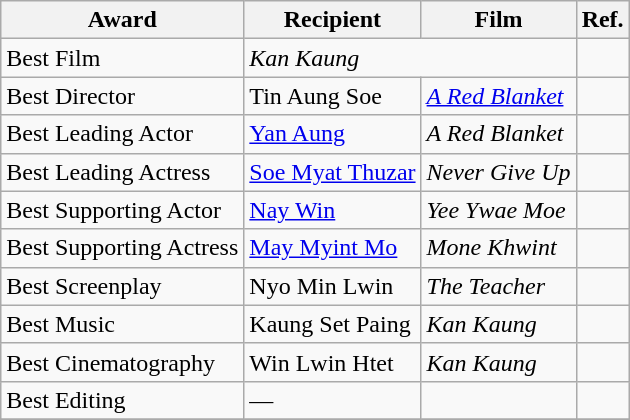<table class="wikitable sortable plainrowheaders">
<tr>
<th scope="col">Award</th>
<th scope="col">Recipient</th>
<th scope="col">Film</th>
<th unsortable>Ref.</th>
</tr>
<tr>
<td style="text-align:left;">Best Film</td>
<td colspan="2"><em>Kan Kaung</em></td>
<td></td>
</tr>
<tr>
<td style="text-align:left;">Best Director</td>
<td>Tin Aung Soe</td>
<td><em><a href='#'>A Red Blanket</a></em></td>
<td></td>
</tr>
<tr>
<td style="text-align:left;">Best Leading Actor</td>
<td><a href='#'>Yan Aung</a></td>
<td><em>A Red Blanket</em></td>
<td></td>
</tr>
<tr>
<td style="text-align:left;">Best Leading Actress</td>
<td><a href='#'>Soe Myat Thuzar</a></td>
<td><em>Never Give Up</em></td>
<td></td>
</tr>
<tr>
<td style="text-align:left;">Best Supporting Actor</td>
<td><a href='#'>Nay Win</a></td>
<td><em>Yee Ywae Moe</em></td>
<td></td>
</tr>
<tr>
<td style="text-align:left;">Best Supporting Actress</td>
<td><a href='#'>May Myint Mo</a></td>
<td><em>Mone Khwint</em></td>
<td></td>
</tr>
<tr>
<td style="text-align:left;">Best Screenplay</td>
<td>Nyo Min Lwin</td>
<td><em>The Teacher</em></td>
<td></td>
</tr>
<tr>
<td style="text-align:left;">Best Music</td>
<td>Kaung Set Paing</td>
<td><em>Kan Kaung</em></td>
<td></td>
</tr>
<tr>
<td style="text-align:left;">Best Cinematography</td>
<td>Win Lwin Htet</td>
<td><em>Kan Kaung</em></td>
<td></td>
</tr>
<tr>
<td style="text-align:left;">Best Editing</td>
<td>—</td>
<td></td>
<td></td>
</tr>
<tr>
</tr>
</table>
